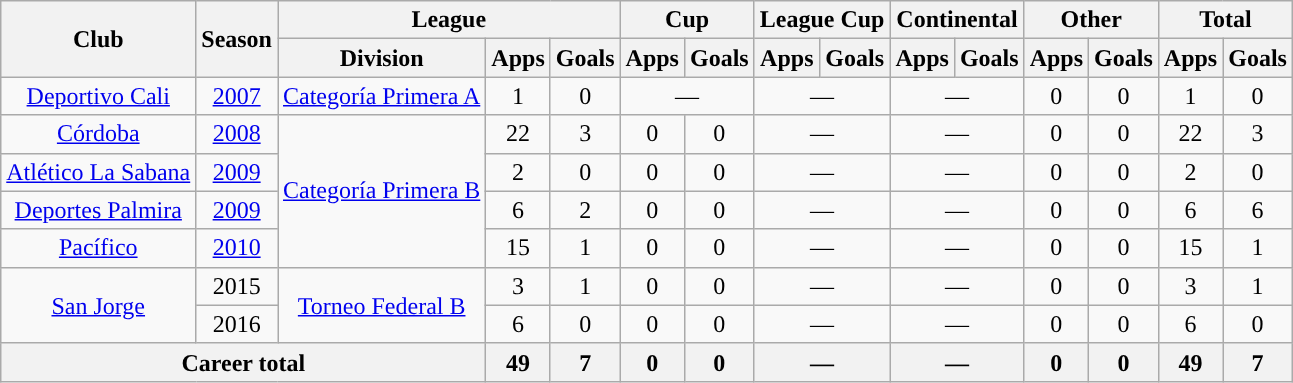<table class="wikitable" style="text-align:center">
<tr>
<th rowspan="2">Club</th>
<th rowspan="2">Season</th>
<th colspan="3">League</th>
<th colspan="2">Cup</th>
<th colspan="2">League Cup</th>
<th colspan="2">Continental</th>
<th colspan="2">Other</th>
<th colspan="2">Total</th>
</tr>
<tr>
<th>Division</th>
<th>Apps</th>
<th>Goals</th>
<th>Apps</th>
<th>Goals</th>
<th>Apps</th>
<th>Goals</th>
<th>Apps</th>
<th>Goals</th>
<th>Apps</th>
<th>Goals</th>
<th>Apps</th>
<th>Goals</th>
</tr>
<tr>
<td rowspan="1"><a href='#'>Deportivo Cali</a></td>
<td><a href='#'>2007</a></td>
<td rowspan="1"><a href='#'>Categoría Primera A</a></td>
<td>1</td>
<td>0</td>
<td colspan="2">—</td>
<td colspan="2">—</td>
<td colspan="2">—</td>
<td>0</td>
<td>0</td>
<td>1</td>
<td>0</td>
</tr>
<tr>
<td rowspan="1"><a href='#'>Córdoba</a></td>
<td><a href='#'>2008</a></td>
<td rowspan="4"><a href='#'>Categoría Primera B</a></td>
<td>22</td>
<td>3</td>
<td>0</td>
<td>0</td>
<td colspan="2">—</td>
<td colspan="2">—</td>
<td>0</td>
<td>0</td>
<td>22</td>
<td>3</td>
</tr>
<tr>
<td rowspan="1"><a href='#'>Atlético La Sabana</a></td>
<td><a href='#'>2009</a></td>
<td>2</td>
<td>0</td>
<td>0</td>
<td>0</td>
<td colspan="2">—</td>
<td colspan="2">—</td>
<td>0</td>
<td>0</td>
<td>2</td>
<td>0</td>
</tr>
<tr>
<td rowspan="1"><a href='#'>Deportes Palmira</a></td>
<td><a href='#'>2009</a></td>
<td>6</td>
<td>2</td>
<td>0</td>
<td>0</td>
<td colspan="2">—</td>
<td colspan="2">—</td>
<td>0</td>
<td>0</td>
<td>6</td>
<td>6</td>
</tr>
<tr>
<td rowspan="1"><a href='#'>Pacífico</a></td>
<td><a href='#'>2010</a></td>
<td>15</td>
<td>1</td>
<td>0</td>
<td>0</td>
<td colspan="2">—</td>
<td colspan="2">—</td>
<td>0</td>
<td>0</td>
<td>15</td>
<td>1</td>
</tr>
<tr>
<td rowspan="2"><a href='#'>San Jorge</a></td>
<td>2015</td>
<td rowspan="2"><a href='#'>Torneo Federal B</a></td>
<td>3</td>
<td>1</td>
<td>0</td>
<td>0</td>
<td colspan="2">—</td>
<td colspan="2">—</td>
<td>0</td>
<td>0</td>
<td>3</td>
<td>1</td>
</tr>
<tr>
<td>2016</td>
<td>6</td>
<td>0</td>
<td>0</td>
<td>0</td>
<td colspan="2">—</td>
<td colspan="2">—</td>
<td>0</td>
<td>0</td>
<td>6</td>
<td>0</td>
</tr>
<tr>
<th colspan="3">Career total</th>
<th>49</th>
<th>7</th>
<th>0</th>
<th>0</th>
<th colspan="2">—</th>
<th colspan="2">—</th>
<th>0</th>
<th>0</th>
<th>49</th>
<th>7</th>
</tr>
</table>
